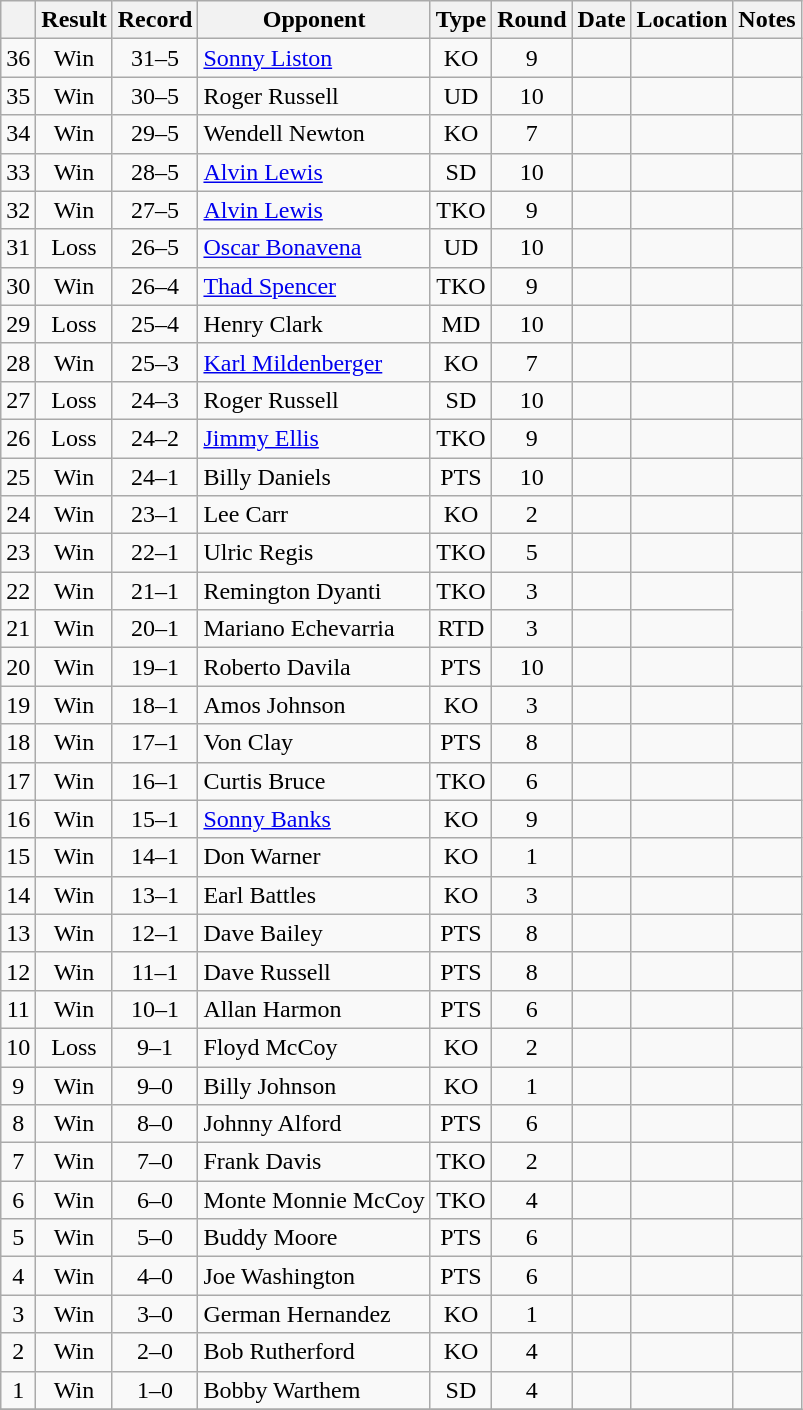<table class="wikitable" style="text-align:center">
<tr>
<th></th>
<th>Result</th>
<th>Record</th>
<th>Opponent</th>
<th>Type</th>
<th>Round</th>
<th>Date</th>
<th>Location</th>
<th>Notes</th>
</tr>
<tr>
<td>36</td>
<td>Win</td>
<td>31–5</td>
<td align=left> <a href='#'>Sonny Liston</a></td>
<td>KO</td>
<td>9 </td>
<td></td>
<td align=left> </td>
<td align=left></td>
</tr>
<tr>
<td>35</td>
<td>Win</td>
<td>30–5</td>
<td align=left> Roger Russell</td>
<td>UD</td>
<td>10</td>
<td></td>
<td align=left> </td>
<td align=left></td>
</tr>
<tr>
<td>34</td>
<td>Win</td>
<td>29–5</td>
<td align=left> Wendell Newton</td>
<td>KO</td>
<td>7 </td>
<td></td>
<td align=left> </td>
<td align=left></td>
</tr>
<tr>
<td>33</td>
<td>Win</td>
<td>28–5</td>
<td align=left> <a href='#'>Alvin Lewis</a></td>
<td>SD</td>
<td>10</td>
<td></td>
<td align=left> </td>
<td align=left></td>
</tr>
<tr>
<td>32</td>
<td>Win</td>
<td>27–5</td>
<td align=left> <a href='#'>Alvin Lewis</a></td>
<td>TKO</td>
<td>9 </td>
<td></td>
<td align=left> </td>
<td align=left></td>
</tr>
<tr>
<td>31</td>
<td>Loss</td>
<td>26–5</td>
<td align=left> <a href='#'>Oscar Bonavena</a></td>
<td>UD</td>
<td>10</td>
<td></td>
<td align=left> </td>
<td align=left></td>
</tr>
<tr>
<td>30</td>
<td>Win</td>
<td>26–4</td>
<td align=left> <a href='#'>Thad Spencer</a></td>
<td>TKO</td>
<td>9 </td>
<td></td>
<td align=left> </td>
<td align=left></td>
</tr>
<tr>
<td>29</td>
<td>Loss</td>
<td>25–4</td>
<td align=left> Henry Clark</td>
<td>MD</td>
<td>10</td>
<td></td>
<td align=left> </td>
<td align=left></td>
</tr>
<tr>
<td>28</td>
<td>Win</td>
<td>25–3</td>
<td align=left> <a href='#'>Karl Mildenberger</a></td>
<td>KO</td>
<td>7 </td>
<td></td>
<td align=left> </td>
<td align=left></td>
</tr>
<tr>
<td>27</td>
<td>Loss</td>
<td>24–3</td>
<td align=left> Roger Russell</td>
<td>SD</td>
<td>10</td>
<td></td>
<td align=left> </td>
<td align=left></td>
</tr>
<tr>
<td>26</td>
<td>Loss</td>
<td>24–2</td>
<td align=left> <a href='#'>Jimmy Ellis</a></td>
<td>TKO</td>
<td>9 </td>
<td></td>
<td align=left> </td>
<td align=left></td>
</tr>
<tr>
<td>25</td>
<td>Win</td>
<td>24–1</td>
<td align=left> Billy Daniels</td>
<td>PTS</td>
<td>10</td>
<td></td>
<td align=left> </td>
<td align=left></td>
</tr>
<tr>
<td>24</td>
<td>Win</td>
<td>23–1</td>
<td align=left> Lee Carr</td>
<td>KO</td>
<td>2 </td>
<td></td>
<td align=left> </td>
<td align=left></td>
</tr>
<tr>
<td>23</td>
<td>Win</td>
<td>22–1</td>
<td align=left> Ulric Regis</td>
<td>TKO</td>
<td>5 </td>
<td></td>
<td align=left> </td>
<td align=left></td>
</tr>
<tr>
<td>22</td>
<td>Win</td>
<td>21–1</td>
<td align=left> Remington Dyanti</td>
<td>TKO</td>
<td>3 </td>
<td></td>
<td align=left> </td>
</tr>
<tr>
<td>21</td>
<td>Win</td>
<td>20–1</td>
<td align=left> Mariano Echevarria</td>
<td>RTD</td>
<td>3 </td>
<td></td>
<td align=left> </td>
</tr>
<tr>
<td>20</td>
<td>Win</td>
<td>19–1</td>
<td align=left> Roberto Davila</td>
<td>PTS</td>
<td>10</td>
<td></td>
<td align=left> </td>
<td align=left></td>
</tr>
<tr>
<td>19</td>
<td>Win</td>
<td>18–1</td>
<td align=left> Amos Johnson</td>
<td>KO</td>
<td>3 </td>
<td></td>
<td align=left> </td>
<td align=left></td>
</tr>
<tr>
<td>18</td>
<td>Win</td>
<td>17–1</td>
<td align=left> Von Clay</td>
<td>PTS</td>
<td>8</td>
<td></td>
<td align=left> </td>
<td align=left></td>
</tr>
<tr>
<td>17</td>
<td>Win</td>
<td>16–1</td>
<td align=left> Curtis Bruce</td>
<td>TKO</td>
<td>6 </td>
<td></td>
<td align=left> </td>
<td align=left></td>
</tr>
<tr>
<td>16</td>
<td>Win</td>
<td>15–1</td>
<td align=left> <a href='#'>Sonny Banks</a></td>
<td>KO</td>
<td>9 </td>
<td></td>
<td align=left> </td>
<td align=left></td>
</tr>
<tr>
<td>15</td>
<td>Win</td>
<td>14–1</td>
<td align=left> Don Warner</td>
<td>KO</td>
<td>1 </td>
<td></td>
<td align=left> </td>
<td align=left></td>
</tr>
<tr>
<td>14</td>
<td>Win</td>
<td>13–1</td>
<td align=left> Earl Battles</td>
<td>KO</td>
<td>3 </td>
<td></td>
<td align=left> </td>
<td align=left></td>
</tr>
<tr>
<td>13</td>
<td>Win</td>
<td>12–1</td>
<td align=left> Dave Bailey</td>
<td>PTS</td>
<td>8</td>
<td></td>
<td align=left> </td>
<td align=left></td>
</tr>
<tr>
<td>12</td>
<td>Win</td>
<td>11–1</td>
<td align=left> Dave Russell</td>
<td>PTS</td>
<td>8</td>
<td></td>
<td align=left> </td>
<td align=left></td>
</tr>
<tr>
<td>11</td>
<td>Win</td>
<td>10–1</td>
<td align=left> Allan Harmon</td>
<td>PTS</td>
<td>6</td>
<td></td>
<td align=left> </td>
<td align=left></td>
</tr>
<tr>
<td>10</td>
<td>Loss</td>
<td>9–1</td>
<td align=left> Floyd McCoy</td>
<td>KO</td>
<td>2 </td>
<td></td>
<td align=left> </td>
<td align=left></td>
</tr>
<tr>
<td>9</td>
<td>Win</td>
<td>9–0</td>
<td align=left> Billy Johnson</td>
<td>KO</td>
<td>1 </td>
<td></td>
<td align=left> </td>
<td align=left></td>
</tr>
<tr>
<td>8</td>
<td>Win</td>
<td>8–0</td>
<td align=left> Johnny Alford</td>
<td>PTS</td>
<td>6</td>
<td></td>
<td align=left> </td>
<td align=left></td>
</tr>
<tr>
<td>7</td>
<td>Win</td>
<td>7–0</td>
<td align=left> Frank Davis</td>
<td>TKO</td>
<td>2 </td>
<td></td>
<td align=left> </td>
<td align=left></td>
</tr>
<tr>
<td>6</td>
<td>Win</td>
<td>6–0</td>
<td align=left> Monte Monnie McCoy</td>
<td>TKO</td>
<td>4 </td>
<td></td>
<td align=left> </td>
<td align=left></td>
</tr>
<tr>
<td>5</td>
<td>Win</td>
<td>5–0</td>
<td align=left> Buddy Moore</td>
<td>PTS</td>
<td>6</td>
<td></td>
<td align=left> </td>
<td align=left></td>
</tr>
<tr>
<td>4</td>
<td>Win</td>
<td>4–0</td>
<td align=left> Joe Washington</td>
<td>PTS</td>
<td>6</td>
<td></td>
<td align=left> </td>
<td align=left></td>
</tr>
<tr>
<td>3</td>
<td>Win</td>
<td>3–0</td>
<td align=left>German Hernandez</td>
<td>KO</td>
<td>1 </td>
<td></td>
<td align=left> </td>
<td align=left></td>
</tr>
<tr>
<td>2</td>
<td>Win</td>
<td>2–0</td>
<td align=left> Bob Rutherford</td>
<td>KO</td>
<td>4 </td>
<td></td>
<td align=left> </td>
<td align=left></td>
</tr>
<tr>
<td>1</td>
<td>Win</td>
<td>1–0</td>
<td align=left> Bobby Warthem</td>
<td>SD</td>
<td>4</td>
<td></td>
<td align=left> </td>
<td align=left></td>
</tr>
<tr>
</tr>
</table>
